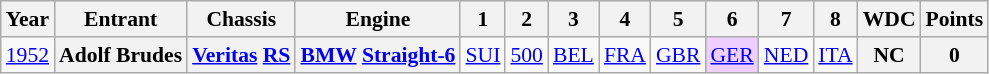<table class="wikitable" style="text-align:center; font-size:90%">
<tr>
<th>Year</th>
<th>Entrant</th>
<th>Chassis</th>
<th>Engine</th>
<th>1</th>
<th>2</th>
<th>3</th>
<th>4</th>
<th>5</th>
<th>6</th>
<th>7</th>
<th>8</th>
<th>WDC</th>
<th>Points</th>
</tr>
<tr>
<td><a href='#'>1952</a></td>
<th>Adolf Brudes</th>
<th><a href='#'>Veritas</a> <a href='#'>RS</a></th>
<th><a href='#'>BMW</a> <a href='#'>Straight-6</a></th>
<td><a href='#'>SUI</a></td>
<td><a href='#'>500</a></td>
<td><a href='#'>BEL</a></td>
<td><a href='#'>FRA</a></td>
<td><a href='#'>GBR</a></td>
<td style="background:#efcfff;"><a href='#'>GER</a><br></td>
<td><a href='#'>NED</a></td>
<td><a href='#'>ITA</a></td>
<th>NC</th>
<th>0</th>
</tr>
</table>
